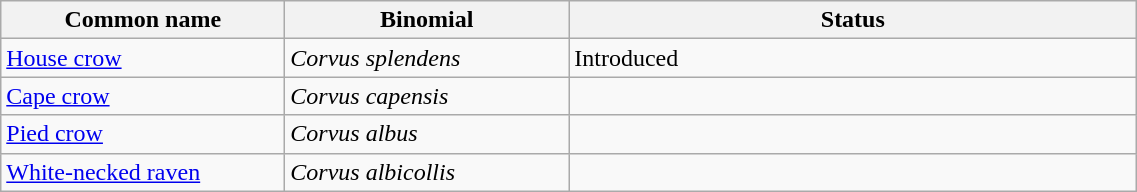<table width=60% class="wikitable">
<tr>
<th width=25%>Common name</th>
<th width=25%>Binomial</th>
<th width=50%>Status</th>
</tr>
<tr>
<td><a href='#'>House crow</a></td>
<td><em>Corvus splendens</em></td>
<td>Introduced</td>
</tr>
<tr>
<td><a href='#'>Cape crow</a></td>
<td><em>Corvus capensis</em></td>
<td></td>
</tr>
<tr>
<td><a href='#'>Pied crow</a></td>
<td><em>Corvus albus</em></td>
<td></td>
</tr>
<tr>
<td><a href='#'>White-necked raven</a></td>
<td><em>Corvus albicollis</em></td>
<td></td>
</tr>
</table>
